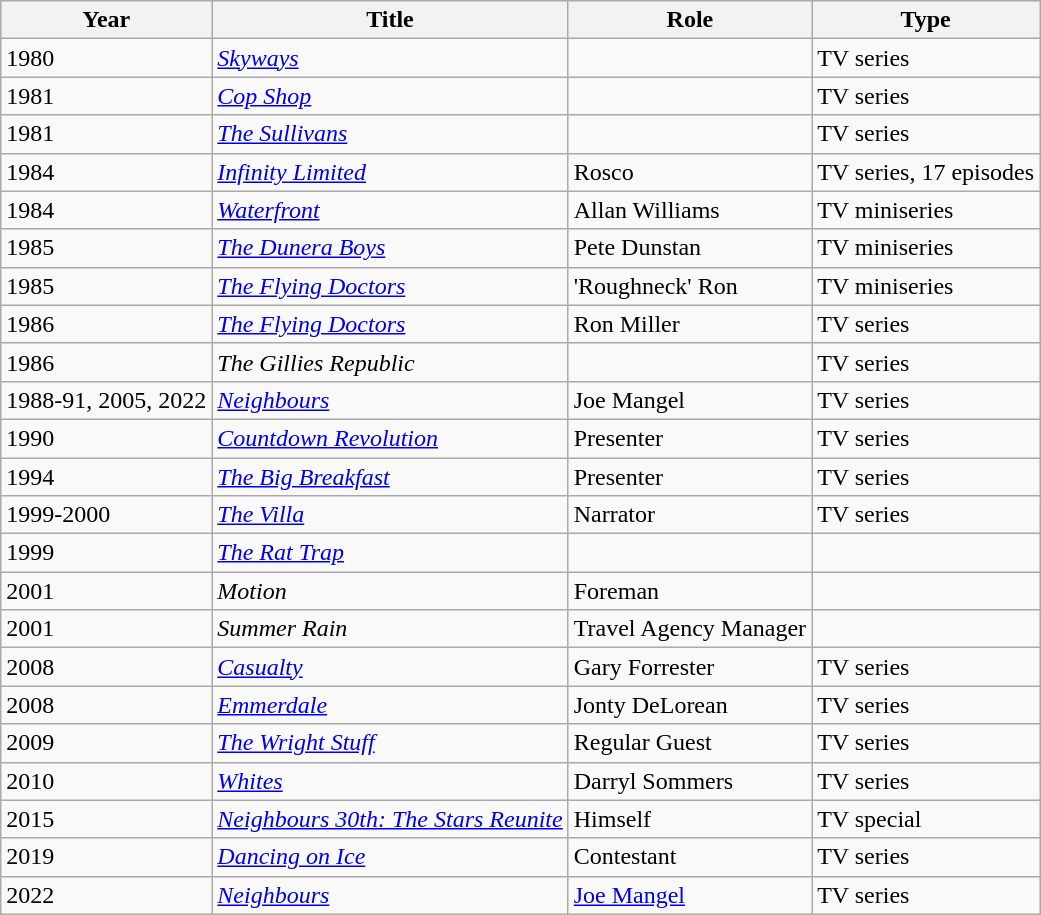<table class="wikitable">
<tr>
<th>Year</th>
<th>Title</th>
<th>Role</th>
<th>Type</th>
</tr>
<tr>
<td>1980</td>
<td><em><a href='#'>Skyways</a></em></td>
<td></td>
<td>TV series</td>
</tr>
<tr>
<td>1981</td>
<td><em><a href='#'>Cop Shop</a></em></td>
<td></td>
<td>TV series</td>
</tr>
<tr>
<td>1981</td>
<td><em><a href='#'>The Sullivans</a></em></td>
<td></td>
<td>TV series</td>
</tr>
<tr>
<td>1984</td>
<td><em><a href='#'>Infinity Limited</a></em></td>
<td>Rosco</td>
<td>TV series, 17 episodes</td>
</tr>
<tr>
<td>1984</td>
<td><em><a href='#'>Waterfront</a></em></td>
<td>Allan Williams</td>
<td>TV miniseries</td>
</tr>
<tr>
<td>1985</td>
<td><em><a href='#'>The Dunera Boys</a></em></td>
<td>Pete Dunstan</td>
<td>TV miniseries</td>
</tr>
<tr>
<td>1985</td>
<td><em><a href='#'>The Flying Doctors</a></em></td>
<td>'Roughneck' Ron</td>
<td>TV miniseries</td>
</tr>
<tr>
<td>1986</td>
<td><em><a href='#'>The Flying Doctors</a></em></td>
<td>Ron Miller</td>
<td>TV series</td>
</tr>
<tr>
<td>1986</td>
<td><em>The Gillies Republic</em></td>
<td></td>
<td>TV series</td>
</tr>
<tr>
<td>1988-91, 2005, 2022</td>
<td><em><a href='#'>Neighbours</a></em></td>
<td>Joe Mangel</td>
<td>TV series</td>
</tr>
<tr>
<td>1990</td>
<td><em><a href='#'>Countdown Revolution</a></em></td>
<td>Presenter</td>
<td>TV series</td>
</tr>
<tr>
<td>1994</td>
<td><em><a href='#'>The Big Breakfast</a></em></td>
<td>Presenter</td>
<td>TV series</td>
</tr>
<tr>
<td>1999-2000</td>
<td><em><a href='#'>The Villa</a></em></td>
<td>Narrator</td>
<td>TV series</td>
</tr>
<tr>
<td>1999</td>
<td><em><a href='#'>The Rat Trap</a></em></td>
<td></td>
<td></td>
</tr>
<tr>
<td>2001</td>
<td><em>Motion</em></td>
<td>Foreman</td>
<td></td>
</tr>
<tr>
<td>2001</td>
<td><em>Summer Rain</em></td>
<td>Travel Agency Manager</td>
<td></td>
</tr>
<tr>
<td>2008</td>
<td><em><a href='#'>Casualty</a></em></td>
<td>Gary Forrester</td>
<td>TV series</td>
</tr>
<tr>
<td>2008</td>
<td><em><a href='#'>Emmerdale</a></em></td>
<td>Jonty DeLorean</td>
<td>TV series</td>
</tr>
<tr>
<td>2009</td>
<td><em><a href='#'>The Wright Stuff</a></em></td>
<td>Regular Guest</td>
<td>TV series</td>
</tr>
<tr>
<td>2010</td>
<td><em><a href='#'>Whites</a></em></td>
<td>Darryl Sommers</td>
<td>TV series</td>
</tr>
<tr>
<td>2015</td>
<td><em><a href='#'>Neighbours 30th: The Stars Reunite</a></em></td>
<td>Himself</td>
<td>TV special</td>
</tr>
<tr>
<td>2019</td>
<td><em><a href='#'>Dancing on Ice</a></em></td>
<td>Contestant</td>
<td>TV series</td>
</tr>
<tr>
<td>2022</td>
<td><em><a href='#'>Neighbours</a></em></td>
<td><a href='#'>Joe Mangel</a></td>
<td>TV series</td>
</tr>
</table>
